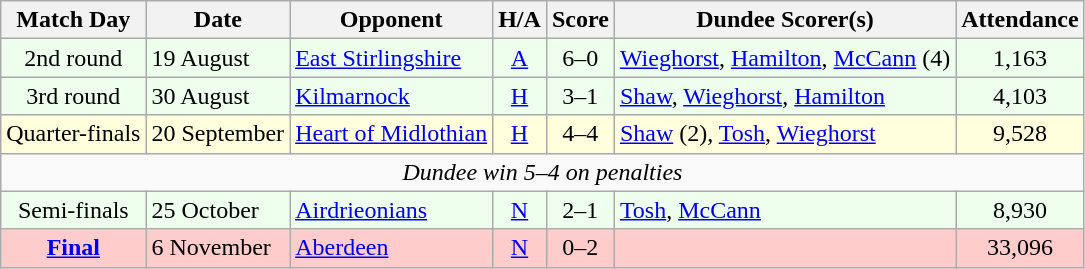<table class="wikitable" style="text-align:center">
<tr>
<th>Match Day</th>
<th>Date</th>
<th>Opponent</th>
<th>H/A</th>
<th>Score</th>
<th>Dundee Scorer(s)</th>
<th>Attendance</th>
</tr>
<tr bgcolor="#EEFFEE">
<td>2nd round</td>
<td align="left">19 August</td>
<td align="left"><a href='#'>East Stirlingshire</a></td>
<td><a href='#'>A</a></td>
<td>6–0</td>
<td align="left"><a href='#'>Wieghorst</a>, <a href='#'>Hamilton</a>, <a href='#'>McCann</a> (4)</td>
<td>1,163</td>
</tr>
<tr bgcolor="#EEFFEE">
<td>3rd round</td>
<td align="left">30 August</td>
<td align="left"><a href='#'>Kilmarnock</a></td>
<td><a href='#'>H</a></td>
<td>3–1</td>
<td align="left"><a href='#'>Shaw</a>, <a href='#'>Wieghorst</a>, <a href='#'>Hamilton</a></td>
<td>4,103</td>
</tr>
<tr bgcolor="#FFFFDD">
<td>Quarter-finals</td>
<td align="left">20 September</td>
<td align="left"><a href='#'>Heart of Midlothian</a></td>
<td><a href='#'>H</a></td>
<td>4–4</td>
<td align="left"><a href='#'>Shaw</a> (2), <a href='#'>Tosh</a>, <a href='#'>Wieghorst</a></td>
<td>9,528</td>
</tr>
<tr>
<td colspan="7"><em>Dundee win 5–4 on penalties</em></td>
</tr>
<tr bgcolor="#EEFFEE">
<td>Semi-finals</td>
<td align="left">25 October</td>
<td align="left"><a href='#'>Airdrieonians</a></td>
<td><a href='#'>N</a></td>
<td>2–1</td>
<td align="left"><a href='#'>Tosh</a>, <a href='#'>McCann</a></td>
<td>8,930</td>
</tr>
<tr bgcolor="FFCCCC">
<td><strong><a href='#'>Final</a></strong></td>
<td align="left">6 November</td>
<td align="left"><a href='#'>Aberdeen</a></td>
<td><a href='#'>N</a></td>
<td>0–2</td>
<td align="left"></td>
<td>33,096</td>
</tr>
</table>
